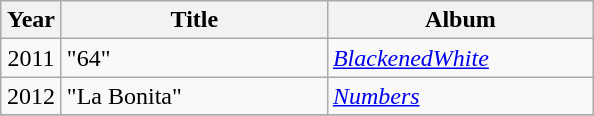<table class="wikitable">
<tr>
<th width="33">Year</th>
<th width="170">Title</th>
<th width="170">Album</th>
</tr>
<tr>
<td align="center">2011</td>
<td>"64"</td>
<td><em><a href='#'>BlackenedWhite</a></em></td>
</tr>
<tr>
<td align="center">2012</td>
<td>"La Bonita"</td>
<td><em><a href='#'>Numbers</a></em></td>
</tr>
<tr>
</tr>
</table>
